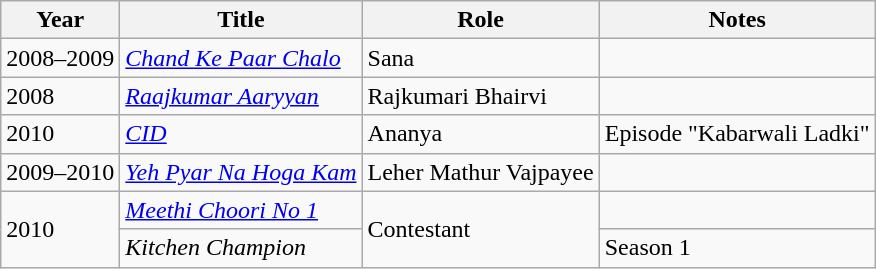<table class="wikitable">
<tr>
<th>Year</th>
<th>Title</th>
<th>Role</th>
<th>Notes</th>
</tr>
<tr>
<td>2008–2009</td>
<td><em><a href='#'>Chand Ke Paar Chalo</a></em></td>
<td>Sana</td>
<td></td>
</tr>
<tr>
<td>2008</td>
<td><em><a href='#'>Raajkumar Aaryyan</a></em></td>
<td>Rajkumari Bhairvi</td>
<td></td>
</tr>
<tr>
<td>2010</td>
<td><em><a href='#'>CID</a></em></td>
<td>Ananya</td>
<td>Episode "Kabarwali Ladki"</td>
</tr>
<tr>
<td>2009–2010</td>
<td><em><a href='#'>Yeh Pyar Na Hoga Kam</a></em></td>
<td>Leher Mathur Vajpayee</td>
<td></td>
</tr>
<tr>
<td rowspan="2">2010</td>
<td><em><a href='#'>Meethi Choori No 1</a></em></td>
<td rowspan="2">Contestant</td>
<td></td>
</tr>
<tr>
<td><em>Kitchen Champion</em></td>
<td>Season 1</td>
</tr>
</table>
